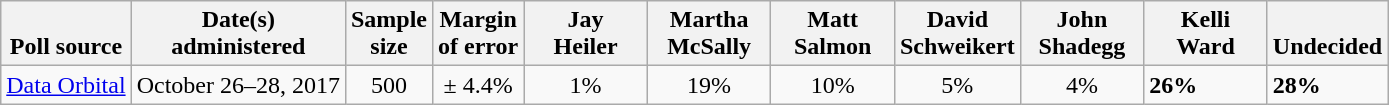<table class="wikitable">
<tr valign=bottom>
<th>Poll source</th>
<th>Date(s)<br>administered</th>
<th>Sample<br>size</th>
<th>Margin<br>of error</th>
<th style="width:75px;">Jay<br>Heiler</th>
<th style="width:75px;">Martha<br>McSally</th>
<th style="width:75px;">Matt<br>Salmon</th>
<th style="width:75px;">David<br>Schweikert</th>
<th style="width:75px;">John<br>Shadegg</th>
<th style="width:75px;">Kelli<br>Ward</th>
<th>Undecided</th>
</tr>
<tr>
<td><a href='#'>Data Orbital</a></td>
<td align=center>October 26–28, 2017</td>
<td align=center>500</td>
<td align=center>± 4.4%</td>
<td align=center>1%</td>
<td align=center>19%</td>
<td align=center>10%</td>
<td align=center>5%</td>
<td align=center>4%</td>
<td><strong>26%</strong></td>
<td><strong>28%</strong></td>
</tr>
</table>
